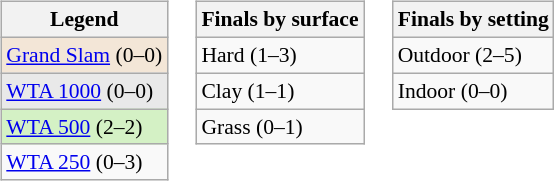<table>
<tr valign=top>
<td><br><table class="wikitable" style=font-size:90%>
<tr>
<th>Legend</th>
</tr>
<tr style="background:#f3e6d7;">
<td><a href='#'>Grand Slam</a> (0–0)</td>
</tr>
<tr style="background:#e9e9e9;">
<td><a href='#'>WTA 1000</a> (0–0)</td>
</tr>
<tr style="background:#d4f1c5;">
<td><a href='#'>WTA 500</a> (2–2)</td>
</tr>
<tr>
<td><a href='#'>WTA 250</a> (0–3)</td>
</tr>
</table>
</td>
<td><br><table class="wikitable" style=font-size:90%>
<tr>
<th>Finals by surface</th>
</tr>
<tr>
<td>Hard (1–3)</td>
</tr>
<tr>
<td>Clay (1–1)</td>
</tr>
<tr>
<td>Grass (0–1)</td>
</tr>
</table>
</td>
<td><br><table class="wikitable" style=font-size:90%>
<tr>
<th>Finals by setting</th>
</tr>
<tr>
<td>Outdoor (2–5)</td>
</tr>
<tr>
<td>Indoor (0–0)</td>
</tr>
</table>
</td>
</tr>
</table>
